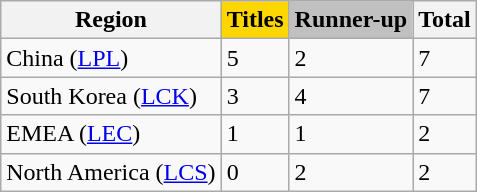<table class="wikitable">
<tr>
<th>Region</th>
<th style="background:gold;">Titles</th>
<th style="background:silver;">Runner-up</th>
<th>Total</th>
</tr>
<tr>
<td>China (<a href='#'>LPL</a>)</td>
<td>5</td>
<td>2</td>
<td>7</td>
</tr>
<tr>
<td>South Korea (<a href='#'>LCK</a>)</td>
<td>3</td>
<td>4</td>
<td>7</td>
</tr>
<tr>
<td>EMEA (<a href='#'>LEC</a>)</td>
<td>1</td>
<td>1</td>
<td>2</td>
</tr>
<tr>
<td>North America (<a href='#'>LCS</a>)</td>
<td>0</td>
<td>2</td>
<td>2</td>
</tr>
</table>
